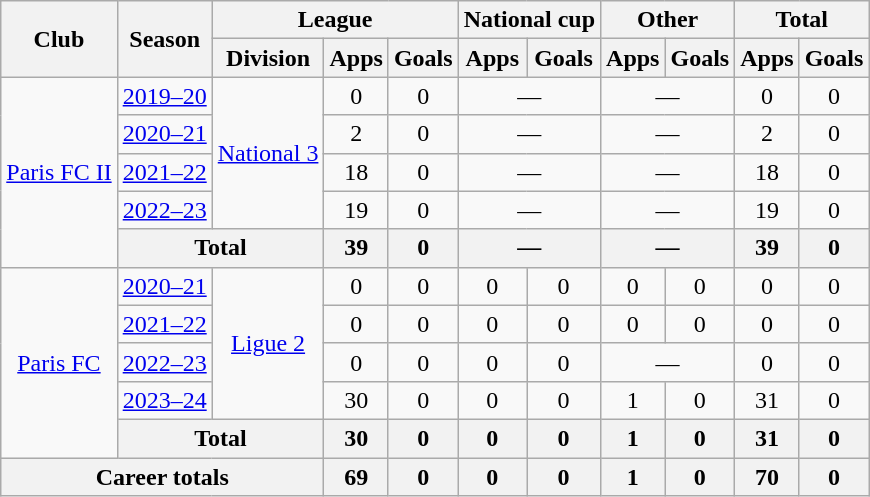<table class="wikitable" style="text-align: center;">
<tr>
<th rowspan="2">Club</th>
<th rowspan="2">Season</th>
<th colspan="3">League</th>
<th colspan="2">National cup</th>
<th colspan="2">Other</th>
<th colspan="2">Total</th>
</tr>
<tr>
<th>Division</th>
<th>Apps</th>
<th>Goals</th>
<th>Apps</th>
<th>Goals</th>
<th>Apps</th>
<th>Goals</th>
<th>Apps</th>
<th>Goals</th>
</tr>
<tr>
<td rowspan="5"><a href='#'>Paris FC II</a></td>
<td><a href='#'>2019–20</a></td>
<td rowspan="4"><a href='#'>National 3</a></td>
<td>0</td>
<td>0</td>
<td colspan="2">—</td>
<td colspan="2">—</td>
<td>0</td>
<td>0</td>
</tr>
<tr>
<td><a href='#'>2020–21</a></td>
<td>2</td>
<td>0</td>
<td colspan="2">—</td>
<td colspan="2">—</td>
<td>2</td>
<td>0</td>
</tr>
<tr>
<td><a href='#'>2021–22</a></td>
<td>18</td>
<td>0</td>
<td colspan="2">—</td>
<td colspan="2">—</td>
<td>18</td>
<td>0</td>
</tr>
<tr>
<td><a href='#'>2022–23</a></td>
<td>19</td>
<td>0</td>
<td colspan="2">—</td>
<td colspan="2">—</td>
<td>19</td>
<td>0</td>
</tr>
<tr>
<th colspan="2">Total</th>
<th>39</th>
<th>0</th>
<th colspan="2">—</th>
<th colspan="2">—</th>
<th>39</th>
<th>0</th>
</tr>
<tr>
<td rowspan="5"><a href='#'>Paris FC</a></td>
<td><a href='#'>2020–21</a></td>
<td rowspan="4"><a href='#'>Ligue 2</a></td>
<td>0</td>
<td>0</td>
<td>0</td>
<td>0</td>
<td>0</td>
<td>0</td>
<td>0</td>
<td>0</td>
</tr>
<tr>
<td><a href='#'>2021–22</a></td>
<td>0</td>
<td>0</td>
<td>0</td>
<td>0</td>
<td>0</td>
<td>0</td>
<td>0</td>
<td>0</td>
</tr>
<tr>
<td><a href='#'>2022–23</a></td>
<td>0</td>
<td>0</td>
<td>0</td>
<td>0</td>
<td colspan="2">—</td>
<td>0</td>
<td>0</td>
</tr>
<tr>
<td><a href='#'>2023–24</a></td>
<td>30</td>
<td>0</td>
<td>0</td>
<td>0</td>
<td>1</td>
<td>0</td>
<td>31</td>
<td>0</td>
</tr>
<tr>
<th colspan="2">Total</th>
<th>30</th>
<th>0</th>
<th>0</th>
<th>0</th>
<th>1</th>
<th>0</th>
<th>31</th>
<th>0</th>
</tr>
<tr>
<th colspan="3">Career totals</th>
<th>69</th>
<th>0</th>
<th>0</th>
<th>0</th>
<th>1</th>
<th>0</th>
<th>70</th>
<th>0</th>
</tr>
</table>
